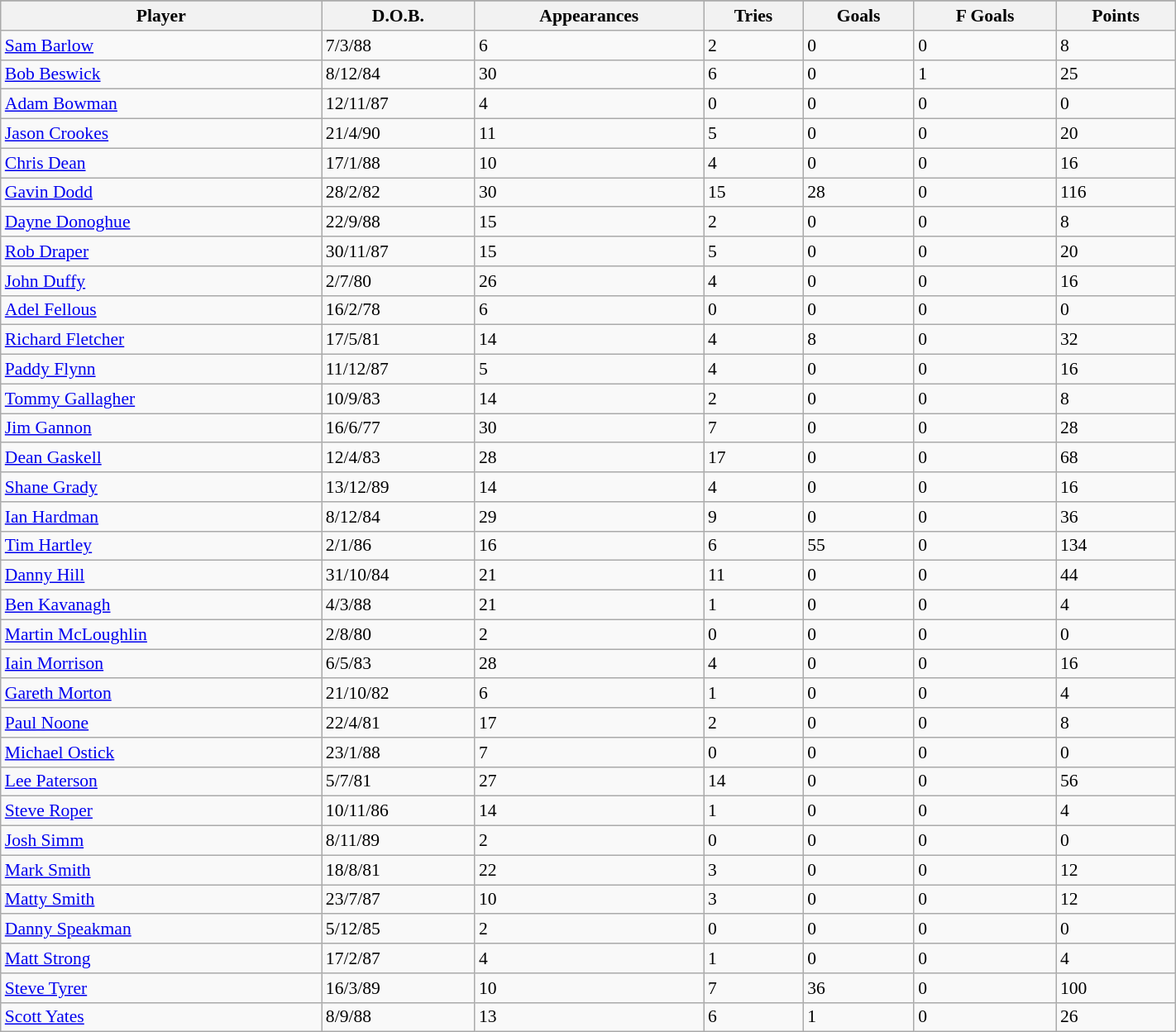<table class="wikitable sortable" width="75%" style="font-size:90%">
<tr bgcolor="#efefef">
</tr>
<tr bgcolor="#efefef">
</tr>
<tr>
<th>Player</th>
<th>D.O.B.</th>
<th>Appearances</th>
<th>Tries</th>
<th>Goals</th>
<th>F Goals</th>
<th>Points</th>
</tr>
<tr>
<td><a href='#'>Sam Barlow</a></td>
<td>7/3/88</td>
<td>6</td>
<td>2</td>
<td>0</td>
<td>0</td>
<td>8</td>
</tr>
<tr>
<td><a href='#'>Bob Beswick</a></td>
<td>8/12/84</td>
<td>30</td>
<td>6</td>
<td>0</td>
<td>1</td>
<td>25</td>
</tr>
<tr>
<td><a href='#'>Adam Bowman</a></td>
<td>12/11/87</td>
<td>4</td>
<td>0</td>
<td>0</td>
<td>0</td>
<td>0</td>
</tr>
<tr>
<td><a href='#'>Jason Crookes</a></td>
<td>21/4/90</td>
<td>11</td>
<td>5</td>
<td>0</td>
<td>0</td>
<td>20</td>
</tr>
<tr>
<td><a href='#'>Chris Dean</a></td>
<td>17/1/88</td>
<td>10</td>
<td>4</td>
<td>0</td>
<td>0</td>
<td>16</td>
</tr>
<tr>
<td><a href='#'>Gavin Dodd</a></td>
<td>28/2/82</td>
<td>30</td>
<td>15</td>
<td>28</td>
<td>0</td>
<td>116</td>
</tr>
<tr>
<td><a href='#'>Dayne Donoghue</a></td>
<td>22/9/88</td>
<td>15</td>
<td>2</td>
<td>0</td>
<td>0</td>
<td>8</td>
</tr>
<tr>
<td><a href='#'>Rob Draper</a></td>
<td>30/11/87</td>
<td>15</td>
<td>5</td>
<td>0</td>
<td>0</td>
<td>20</td>
</tr>
<tr>
<td><a href='#'>John Duffy</a></td>
<td>2/7/80</td>
<td>26</td>
<td>4</td>
<td>0</td>
<td>0</td>
<td>16</td>
</tr>
<tr>
<td><a href='#'>Adel Fellous</a></td>
<td>16/2/78</td>
<td>6</td>
<td>0</td>
<td>0</td>
<td>0</td>
<td>0</td>
</tr>
<tr>
<td><a href='#'>Richard Fletcher</a></td>
<td>17/5/81</td>
<td>14</td>
<td>4</td>
<td>8</td>
<td>0</td>
<td>32</td>
</tr>
<tr>
<td><a href='#'>Paddy Flynn</a></td>
<td>11/12/87</td>
<td>5</td>
<td>4</td>
<td>0</td>
<td>0</td>
<td>16</td>
</tr>
<tr>
<td><a href='#'>Tommy Gallagher</a></td>
<td>10/9/83</td>
<td>14</td>
<td>2</td>
<td>0</td>
<td>0</td>
<td>8</td>
</tr>
<tr>
<td><a href='#'>Jim Gannon</a></td>
<td>16/6/77</td>
<td>30</td>
<td>7</td>
<td>0</td>
<td>0</td>
<td>28</td>
</tr>
<tr>
<td><a href='#'>Dean Gaskell</a></td>
<td>12/4/83</td>
<td>28</td>
<td>17</td>
<td>0</td>
<td>0</td>
<td>68</td>
</tr>
<tr>
<td><a href='#'>Shane Grady</a></td>
<td>13/12/89</td>
<td>14</td>
<td>4</td>
<td>0</td>
<td>0</td>
<td>16</td>
</tr>
<tr>
<td><a href='#'>Ian Hardman</a></td>
<td>8/12/84</td>
<td>29</td>
<td>9</td>
<td>0</td>
<td>0</td>
<td>36</td>
</tr>
<tr>
<td><a href='#'>Tim Hartley</a></td>
<td>2/1/86</td>
<td>16</td>
<td>6</td>
<td>55</td>
<td>0</td>
<td>134</td>
</tr>
<tr>
<td><a href='#'>Danny Hill</a></td>
<td>31/10/84</td>
<td>21</td>
<td>11</td>
<td>0</td>
<td>0</td>
<td>44</td>
</tr>
<tr>
<td><a href='#'>Ben Kavanagh</a></td>
<td>4/3/88</td>
<td>21</td>
<td>1</td>
<td>0</td>
<td>0</td>
<td>4</td>
</tr>
<tr>
<td><a href='#'>Martin McLoughlin</a></td>
<td>2/8/80</td>
<td>2</td>
<td>0</td>
<td>0</td>
<td>0</td>
<td>0</td>
</tr>
<tr>
<td><a href='#'>Iain Morrison</a></td>
<td>6/5/83</td>
<td>28</td>
<td>4</td>
<td>0</td>
<td>0</td>
<td>16</td>
</tr>
<tr>
<td><a href='#'>Gareth Morton</a></td>
<td>21/10/82</td>
<td>6</td>
<td>1</td>
<td>0</td>
<td>0</td>
<td>4</td>
</tr>
<tr>
<td><a href='#'>Paul Noone</a></td>
<td>22/4/81</td>
<td>17</td>
<td>2</td>
<td>0</td>
<td>0</td>
<td>8</td>
</tr>
<tr>
<td><a href='#'>Michael Ostick</a></td>
<td>23/1/88</td>
<td>7</td>
<td>0</td>
<td>0</td>
<td>0</td>
<td>0</td>
</tr>
<tr>
<td><a href='#'>Lee Paterson</a></td>
<td>5/7/81</td>
<td>27</td>
<td>14</td>
<td>0</td>
<td>0</td>
<td>56</td>
</tr>
<tr>
<td><a href='#'>Steve Roper</a></td>
<td>10/11/86</td>
<td>14</td>
<td>1</td>
<td>0</td>
<td>0</td>
<td>4</td>
</tr>
<tr>
<td><a href='#'>Josh Simm</a></td>
<td>8/11/89</td>
<td>2</td>
<td>0</td>
<td>0</td>
<td>0</td>
<td>0</td>
</tr>
<tr>
<td><a href='#'>Mark Smith</a></td>
<td>18/8/81</td>
<td>22</td>
<td>3</td>
<td>0</td>
<td>0</td>
<td>12</td>
</tr>
<tr>
<td><a href='#'>Matty Smith</a></td>
<td>23/7/87</td>
<td>10</td>
<td>3</td>
<td>0</td>
<td>0</td>
<td>12</td>
</tr>
<tr>
<td><a href='#'>Danny Speakman</a></td>
<td>5/12/85</td>
<td>2</td>
<td>0</td>
<td>0</td>
<td>0</td>
<td>0</td>
</tr>
<tr>
<td><a href='#'>Matt Strong</a></td>
<td>17/2/87</td>
<td>4</td>
<td>1</td>
<td>0</td>
<td>0</td>
<td>4</td>
</tr>
<tr>
<td><a href='#'>Steve Tyrer</a></td>
<td>16/3/89</td>
<td>10</td>
<td>7</td>
<td>36</td>
<td>0</td>
<td>100</td>
</tr>
<tr>
<td><a href='#'>Scott Yates</a></td>
<td>8/9/88</td>
<td>13</td>
<td>6</td>
<td>1</td>
<td>0</td>
<td>26</td>
</tr>
</table>
